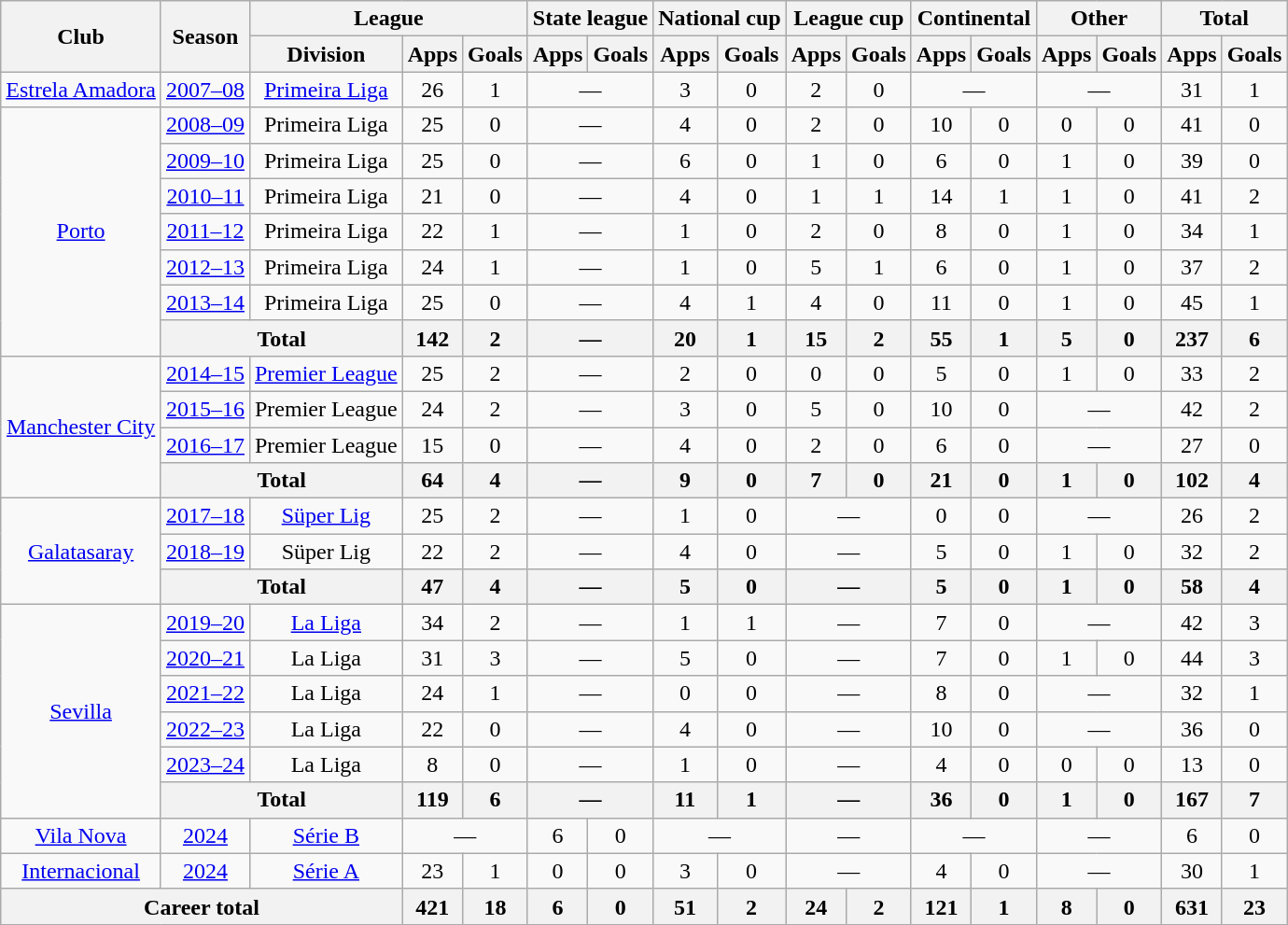<table class="wikitable" style="text-align: center">
<tr>
<th rowspan="2">Club</th>
<th rowspan="2">Season</th>
<th colspan="3">League</th>
<th colspan="2">State league</th>
<th colspan="2">National cup</th>
<th colspan="2">League cup</th>
<th colspan="2">Continental</th>
<th colspan="2">Other</th>
<th colspan="2">Total</th>
</tr>
<tr>
<th>Division</th>
<th>Apps</th>
<th>Goals</th>
<th>Apps</th>
<th>Goals</th>
<th>Apps</th>
<th>Goals</th>
<th>Apps</th>
<th>Goals</th>
<th>Apps</th>
<th>Goals</th>
<th>Apps</th>
<th>Goals</th>
<th>Apps</th>
<th>Goals</th>
</tr>
<tr>
<td><a href='#'>Estrela Amadora</a></td>
<td><a href='#'>2007–08</a></td>
<td><a href='#'>Primeira Liga</a></td>
<td>26</td>
<td>1</td>
<td colspan="2">—</td>
<td>3</td>
<td>0</td>
<td>2</td>
<td>0</td>
<td colspan="2">—</td>
<td colspan="2">—</td>
<td>31</td>
<td>1</td>
</tr>
<tr>
<td rowspan="7"><a href='#'>Porto</a></td>
<td><a href='#'>2008–09</a></td>
<td>Primeira Liga</td>
<td>25</td>
<td>0</td>
<td colspan="2">—</td>
<td>4</td>
<td>0</td>
<td>2</td>
<td>0</td>
<td>10</td>
<td>0</td>
<td>0</td>
<td>0</td>
<td>41</td>
<td>0</td>
</tr>
<tr>
<td><a href='#'>2009–10</a></td>
<td>Primeira Liga</td>
<td>25</td>
<td>0</td>
<td colspan="2">—</td>
<td>6</td>
<td>0</td>
<td>1</td>
<td>0</td>
<td>6</td>
<td>0</td>
<td>1</td>
<td>0</td>
<td>39</td>
<td>0</td>
</tr>
<tr>
<td><a href='#'>2010–11</a></td>
<td>Primeira Liga</td>
<td>21</td>
<td>0</td>
<td colspan="2">—</td>
<td>4</td>
<td>0</td>
<td>1</td>
<td>1</td>
<td>14</td>
<td>1</td>
<td>1</td>
<td>0</td>
<td>41</td>
<td>2</td>
</tr>
<tr>
<td><a href='#'>2011–12</a></td>
<td>Primeira Liga</td>
<td>22</td>
<td>1</td>
<td colspan="2">—</td>
<td>1</td>
<td>0</td>
<td>2</td>
<td>0</td>
<td>8</td>
<td>0</td>
<td>1</td>
<td>0</td>
<td>34</td>
<td>1</td>
</tr>
<tr>
<td><a href='#'>2012–13</a></td>
<td>Primeira Liga</td>
<td>24</td>
<td>1</td>
<td colspan="2">—</td>
<td>1</td>
<td>0</td>
<td>5</td>
<td>1</td>
<td>6</td>
<td>0</td>
<td>1</td>
<td>0</td>
<td>37</td>
<td>2</td>
</tr>
<tr>
<td><a href='#'>2013–14</a></td>
<td>Primeira Liga</td>
<td>25</td>
<td>0</td>
<td colspan="2">—</td>
<td>4</td>
<td>1</td>
<td>4</td>
<td>0</td>
<td>11</td>
<td>0</td>
<td>1</td>
<td>0</td>
<td>45</td>
<td>1</td>
</tr>
<tr>
<th colspan="2">Total</th>
<th>142</th>
<th>2</th>
<th colspan="2">—</th>
<th>20</th>
<th>1</th>
<th>15</th>
<th>2</th>
<th>55</th>
<th>1</th>
<th>5</th>
<th>0</th>
<th>237</th>
<th>6</th>
</tr>
<tr>
<td rowspan="4"><a href='#'>Manchester City</a></td>
<td><a href='#'>2014–15</a></td>
<td><a href='#'>Premier League</a></td>
<td>25</td>
<td>2</td>
<td colspan="2">—</td>
<td>2</td>
<td>0</td>
<td>0</td>
<td>0</td>
<td>5</td>
<td>0</td>
<td>1</td>
<td>0</td>
<td>33</td>
<td>2</td>
</tr>
<tr>
<td><a href='#'>2015–16</a></td>
<td>Premier League</td>
<td>24</td>
<td>2</td>
<td colspan="2">—</td>
<td>3</td>
<td>0</td>
<td>5</td>
<td>0</td>
<td>10</td>
<td>0</td>
<td colspan="2">—</td>
<td>42</td>
<td>2</td>
</tr>
<tr>
<td><a href='#'>2016–17</a></td>
<td>Premier League</td>
<td>15</td>
<td>0</td>
<td colspan="2">—</td>
<td>4</td>
<td>0</td>
<td>2</td>
<td>0</td>
<td>6</td>
<td>0</td>
<td colspan="2">—</td>
<td>27</td>
<td>0</td>
</tr>
<tr>
<th colspan="2">Total</th>
<th>64</th>
<th>4</th>
<th colspan="2">—</th>
<th>9</th>
<th>0</th>
<th>7</th>
<th>0</th>
<th>21</th>
<th>0</th>
<th>1</th>
<th>0</th>
<th>102</th>
<th>4</th>
</tr>
<tr>
<td rowspan="3"><a href='#'>Galatasaray</a></td>
<td><a href='#'>2017–18</a></td>
<td><a href='#'>Süper Lig</a></td>
<td>25</td>
<td>2</td>
<td colspan="2">—</td>
<td>1</td>
<td>0</td>
<td colspan="2">—</td>
<td>0</td>
<td>0</td>
<td colspan="2">—</td>
<td>26</td>
<td>2</td>
</tr>
<tr>
<td><a href='#'>2018–19</a></td>
<td>Süper Lig</td>
<td>22</td>
<td>2</td>
<td colspan="2">—</td>
<td>4</td>
<td>0</td>
<td colspan="2">—</td>
<td>5</td>
<td>0</td>
<td>1</td>
<td>0</td>
<td>32</td>
<td>2</td>
</tr>
<tr>
<th colspan="2">Total</th>
<th>47</th>
<th>4</th>
<th colspan="2">—</th>
<th>5</th>
<th>0</th>
<th colspan="2">—</th>
<th>5</th>
<th>0</th>
<th>1</th>
<th>0</th>
<th>58</th>
<th>4</th>
</tr>
<tr>
<td rowspan="6"><a href='#'>Sevilla</a></td>
<td><a href='#'>2019–20</a></td>
<td><a href='#'>La Liga</a></td>
<td>34</td>
<td>2</td>
<td colspan="2">—</td>
<td>1</td>
<td>1</td>
<td colspan="2">—</td>
<td>7</td>
<td>0</td>
<td colspan="2">—</td>
<td>42</td>
<td>3</td>
</tr>
<tr>
<td><a href='#'>2020–21</a></td>
<td>La Liga</td>
<td>31</td>
<td>3</td>
<td colspan="2">—</td>
<td>5</td>
<td>0</td>
<td colspan="2">—</td>
<td>7</td>
<td>0</td>
<td>1</td>
<td>0</td>
<td>44</td>
<td>3</td>
</tr>
<tr>
<td><a href='#'>2021–22</a></td>
<td>La Liga</td>
<td>24</td>
<td>1</td>
<td colspan="2">—</td>
<td>0</td>
<td>0</td>
<td colspan="2">—</td>
<td>8</td>
<td>0</td>
<td colspan="2">—</td>
<td>32</td>
<td>1</td>
</tr>
<tr>
<td><a href='#'>2022–23</a></td>
<td>La Liga</td>
<td>22</td>
<td>0</td>
<td colspan="2">—</td>
<td>4</td>
<td>0</td>
<td colspan="2">—</td>
<td>10</td>
<td>0</td>
<td colspan="2">—</td>
<td>36</td>
<td>0</td>
</tr>
<tr>
<td><a href='#'>2023–24</a></td>
<td>La Liga</td>
<td>8</td>
<td>0</td>
<td colspan="2">—</td>
<td>1</td>
<td>0</td>
<td colspan="2">—</td>
<td>4</td>
<td>0</td>
<td>0</td>
<td>0</td>
<td>13</td>
<td>0</td>
</tr>
<tr>
<th colspan="2">Total</th>
<th>119</th>
<th>6</th>
<th colspan="2">—</th>
<th>11</th>
<th>1</th>
<th colspan="2">—</th>
<th>36</th>
<th>0</th>
<th>1</th>
<th>0</th>
<th>167</th>
<th>7</th>
</tr>
<tr>
<td><a href='#'>Vila Nova</a></td>
<td><a href='#'>2024</a></td>
<td><a href='#'>Série B</a></td>
<td colspan="2">—</td>
<td>6</td>
<td>0</td>
<td colspan="2">—</td>
<td colspan="2">—</td>
<td colspan="2">—</td>
<td colspan="2">—</td>
<td>6</td>
<td>0</td>
</tr>
<tr>
<td><a href='#'>Internacional</a></td>
<td><a href='#'>2024</a></td>
<td><a href='#'>Série A</a></td>
<td>23</td>
<td>1</td>
<td>0</td>
<td>0</td>
<td>3</td>
<td>0</td>
<td colspan="2">—</td>
<td>4</td>
<td>0</td>
<td colspan="2">—</td>
<td>30</td>
<td>1</td>
</tr>
<tr>
<th colspan="3">Career total</th>
<th>421</th>
<th>18</th>
<th>6</th>
<th>0</th>
<th>51</th>
<th>2</th>
<th>24</th>
<th>2</th>
<th>121</th>
<th>1</th>
<th>8</th>
<th>0</th>
<th>631</th>
<th>23</th>
</tr>
</table>
